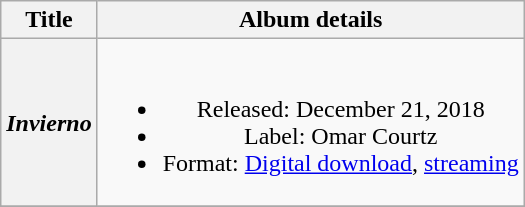<table class="wikitable plainrowheaders" style="text-align: center;">
<tr>
<th scope="col" rowspan="1">Title</th>
<th scope="col" rowspan="1">Album details</th>
</tr>
<tr>
<th scope="row"><em>Invierno</em></th>
<td><br><ul><li>Released: December 21, 2018</li><li>Label: Omar Courtz</li><li>Format: <a href='#'>Digital download</a>, <a href='#'>streaming</a></li></ul></td>
</tr>
<tr>
</tr>
</table>
